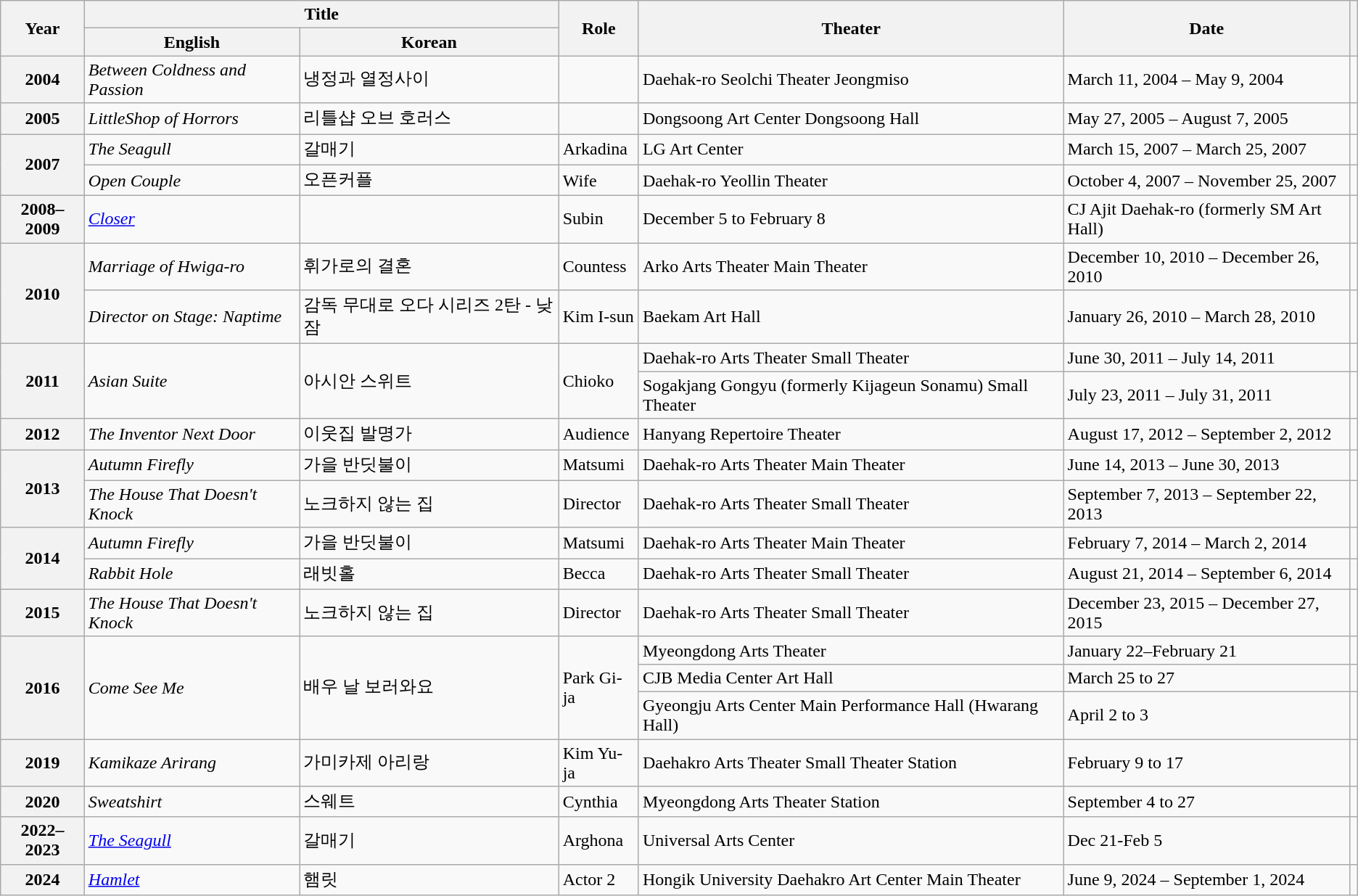<table class="wikitable sortable plainrowheaders">
<tr>
<th rowspan="2" scope="col">Year</th>
<th colspan="2" scope="col">Title</th>
<th rowspan="2" scope="col">Role</th>
<th rowspan="2" scope="col">Theater</th>
<th rowspan="2" scope="col">Date</th>
<th rowspan="2" scope="col" class="unsortable"></th>
</tr>
<tr>
<th>English</th>
<th>Korean</th>
</tr>
<tr>
<th scope="row">2004</th>
<td><em>Between Coldness and Passion</em></td>
<td>냉정과 열정사이</td>
<td></td>
<td>Daehak-ro Seolchi Theater Jeongmiso</td>
<td>March 11, 2004 – May 9, 2004</td>
<td></td>
</tr>
<tr>
<th scope="row">2005</th>
<td><em>LittleShop of Horrors</em></td>
<td>리틀샵 오브 호러스</td>
<td></td>
<td>Dongsoong Art Center Dongsoong Hall</td>
<td>May 27, 2005 – August 7, 2005</td>
<td></td>
</tr>
<tr>
<th rowspan="2" scope="row">2007</th>
<td><em>The Seagull</em></td>
<td>갈매기</td>
<td>Arkadina</td>
<td>LG Art Center</td>
<td>March 15, 2007 – March 25, 2007</td>
<td></td>
</tr>
<tr>
<td><em>Open Couple</em></td>
<td>오픈커플</td>
<td>Wife</td>
<td>Daehak-ro Yeollin Theater</td>
<td>October 4, 2007 – November 25, 2007</td>
<td></td>
</tr>
<tr>
<th scope="row">2008–2009</th>
<td><em><a href='#'>Closer</a></em></td>
<td></td>
<td>Subin</td>
<td>December 5 to February 8</td>
<td>CJ Ajit Daehak-ro (formerly SM Art Hall)</td>
<td style="text-align:center"></td>
</tr>
<tr>
<th scope="row" rowspan="2">2010</th>
<td><em>Marriage of Hwiga-ro</em></td>
<td>휘가로의 결혼</td>
<td>Countess</td>
<td>Arko Arts Theater Main Theater</td>
<td>December 10, 2010 – December 26, 2010</td>
<td></td>
</tr>
<tr>
<td><em>Director on Stage: Naptime</em></td>
<td>감독 무대로 오다 시리즈 2탄 - 낮잠</td>
<td>Kim I-sun</td>
<td>Baekam Art Hall</td>
<td>January 26, 2010 – March 28, 2010</td>
<td></td>
</tr>
<tr>
<th rowspan="2" scope="row">2011</th>
<td rowspan="2"><em>Asian Suite</em></td>
<td rowspan="2">아시안 스위트</td>
<td rowspan="2">Chioko</td>
<td>Daehak-ro Arts Theater Small Theater</td>
<td>June 30, 2011 – July 14, 2011</td>
<td></td>
</tr>
<tr>
<td>Sogakjang Gongyu (formerly Kijageun Sonamu) Small Theater</td>
<td>July 23, 2011 – July 31, 2011</td>
<td></td>
</tr>
<tr>
<th scope="row">2012</th>
<td><em>The Inventor Next Door</em></td>
<td>이웃집 발명가</td>
<td>Audience</td>
<td>Hanyang Repertoire Theater</td>
<td>August 17, 2012 – September 2, 2012</td>
<td></td>
</tr>
<tr>
<th rowspan="2" scope="row">2013</th>
<td><em>Autumn Firefly</em></td>
<td>가을 반딧불이</td>
<td>Matsumi</td>
<td>Daehak-ro Arts Theater Main Theater</td>
<td>June 14, 2013 – June 30, 2013</td>
<td></td>
</tr>
<tr>
<td><em>The House That Doesn't Knock</em></td>
<td>노크하지 않는 집</td>
<td>Director</td>
<td>Daehak-ro Arts Theater Small Theater</td>
<td>September 7, 2013 – September 22, 2013</td>
<td></td>
</tr>
<tr>
<th rowspan="2" scope="row">2014</th>
<td><em>Autumn Firefly</em></td>
<td>가을 반딧불이</td>
<td>Matsumi</td>
<td>Daehak-ro Arts Theater Main Theater</td>
<td>February 7, 2014 – March 2, 2014</td>
<td></td>
</tr>
<tr>
<td><em>Rabbit Hole</em></td>
<td>래빗홀</td>
<td>Becca</td>
<td>Daehak-ro Arts Theater Small Theater</td>
<td>August 21, 2014 – September 6, 2014</td>
<td></td>
</tr>
<tr>
<th scope="row">2015</th>
<td><em>The House That Doesn't Knock</em></td>
<td>노크하지 않는 집</td>
<td>Director</td>
<td>Daehak-ro Arts Theater Small Theater</td>
<td>December 23, 2015 – December 27, 2015</td>
<td></td>
</tr>
<tr>
<th rowspan="3" scope="row">2016</th>
<td rowspan="3"><em>Come See Me</em></td>
<td rowspan="3">배우 날 보러와요</td>
<td rowspan="3">Park Gi-ja</td>
<td>Myeongdong Arts Theater</td>
<td>January 22–February 21</td>
<td></td>
</tr>
<tr>
<td>CJB Media Center Art Hall</td>
<td>March 25 to 27</td>
<td></td>
</tr>
<tr>
<td>Gyeongju Arts Center Main Performance Hall (Hwarang Hall)</td>
<td>April 2 to 3</td>
<td></td>
</tr>
<tr>
<th scope="row">2019</th>
<td><em> Kamikaze Arirang</em></td>
<td>가미카제 아리랑</td>
<td>Kim Yu-ja</td>
<td>Daehakro Arts Theater Small Theater Station</td>
<td>February 9 to 17</td>
<td></td>
</tr>
<tr>
<th scope="row">2020</th>
<td><em>Sweatshirt</em></td>
<td>스웨트</td>
<td>Cynthia</td>
<td>Myeongdong Arts Theater Station</td>
<td>September 4 to 27</td>
<td></td>
</tr>
<tr>
<th scope="row">2022–2023</th>
<td><em><a href='#'>The Seagull</a></em></td>
<td>갈매기</td>
<td>Arghona</td>
<td>Universal Arts Center</td>
<td>Dec 21-Feb 5</td>
<td></td>
</tr>
<tr>
<th scope="row">2024</th>
<td><em><a href='#'>Hamlet</a></em></td>
<td>햄릿</td>
<td>Actor 2</td>
<td>Hongik University Daehakro Art Center Main Theater</td>
<td>June 9, 2024 – September 1, 2024</td>
<td></td>
</tr>
</table>
